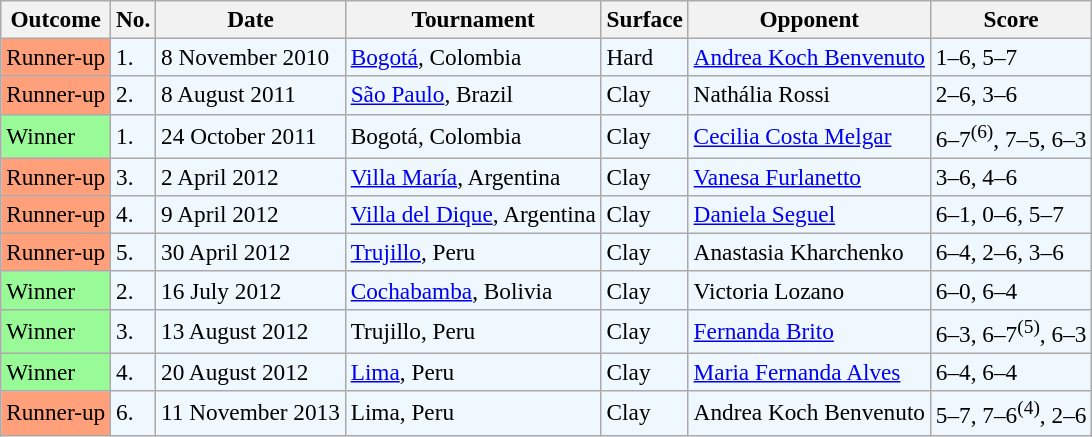<table class="sortable wikitable" style=font-size:97%>
<tr>
<th>Outcome</th>
<th>No.</th>
<th>Date</th>
<th>Tournament</th>
<th>Surface</th>
<th>Opponent</th>
<th class="unsortable">Score</th>
</tr>
<tr style="background:#f0f8ff;">
<td style="background:#ffa07a;">Runner-up</td>
<td>1.</td>
<td>8 November 2010</td>
<td><a href='#'>Bogotá</a>, Colombia</td>
<td>Hard</td>
<td> <a href='#'>Andrea Koch Benvenuto</a></td>
<td>1–6, 5–7</td>
</tr>
<tr style="background:#f0f8ff;">
<td style="background:#ffa07a;">Runner-up</td>
<td>2.</td>
<td>8 August 2011</td>
<td><a href='#'>São Paulo</a>, Brazil</td>
<td>Clay</td>
<td> Nathália Rossi</td>
<td>2–6, 3–6</td>
</tr>
<tr style="background:#f0f8ff;">
<td style="background:#98fb98;">Winner</td>
<td>1.</td>
<td>24 October 2011</td>
<td>Bogotá, Colombia</td>
<td>Clay</td>
<td> <a href='#'>Cecilia Costa Melgar</a></td>
<td>6–7<sup>(6)</sup>, 7–5, 6–3</td>
</tr>
<tr style="background:#f0f8ff;">
<td style="background:#ffa07a;">Runner-up</td>
<td>3.</td>
<td>2 April 2012</td>
<td><a href='#'>Villa María</a>, Argentina</td>
<td>Clay</td>
<td> <a href='#'>Vanesa Furlanetto</a></td>
<td>3–6, 4–6</td>
</tr>
<tr style="background:#f0f8ff;">
<td style="background:#ffa07a;">Runner-up</td>
<td>4.</td>
<td>9 April 2012</td>
<td><a href='#'>Villa del Dique</a>, Argentina</td>
<td>Clay</td>
<td> <a href='#'>Daniela Seguel</a></td>
<td>6–1, 0–6, 5–7</td>
</tr>
<tr style="background:#f0f8ff;">
<td style="background:#ffa07a;">Runner-up</td>
<td>5.</td>
<td>30 April 2012</td>
<td><a href='#'>Trujillo</a>, Peru</td>
<td>Clay</td>
<td> Anastasia Kharchenko</td>
<td>6–4, 2–6, 3–6</td>
</tr>
<tr style="background:#f0f8ff;">
<td style="background:#98fb98;">Winner</td>
<td>2.</td>
<td>16 July 2012</td>
<td><a href='#'>Cochabamba</a>, Bolivia</td>
<td>Clay</td>
<td> Victoria Lozano</td>
<td>6–0, 6–4</td>
</tr>
<tr style="background:#f0f8ff;">
<td style="background:#98fb98;">Winner</td>
<td>3.</td>
<td>13 August 2012</td>
<td>Trujillo, Peru</td>
<td>Clay</td>
<td> <a href='#'>Fernanda Brito</a></td>
<td>6–3, 6–7<sup>(5)</sup>, 6–3</td>
</tr>
<tr style="background:#f0f8ff;">
<td style="background:#98fb98;">Winner</td>
<td>4.</td>
<td>20 August 2012</td>
<td><a href='#'>Lima</a>, Peru</td>
<td>Clay</td>
<td> <a href='#'>Maria Fernanda Alves</a></td>
<td>6–4, 6–4</td>
</tr>
<tr style="background:#f0f8ff;">
<td style="background:#ffa07a;">Runner-up</td>
<td>6.</td>
<td>11 November 2013</td>
<td>Lima, Peru</td>
<td>Clay</td>
<td> Andrea Koch Benvenuto</td>
<td>5–7, 7–6<sup>(4)</sup>, 2–6</td>
</tr>
</table>
